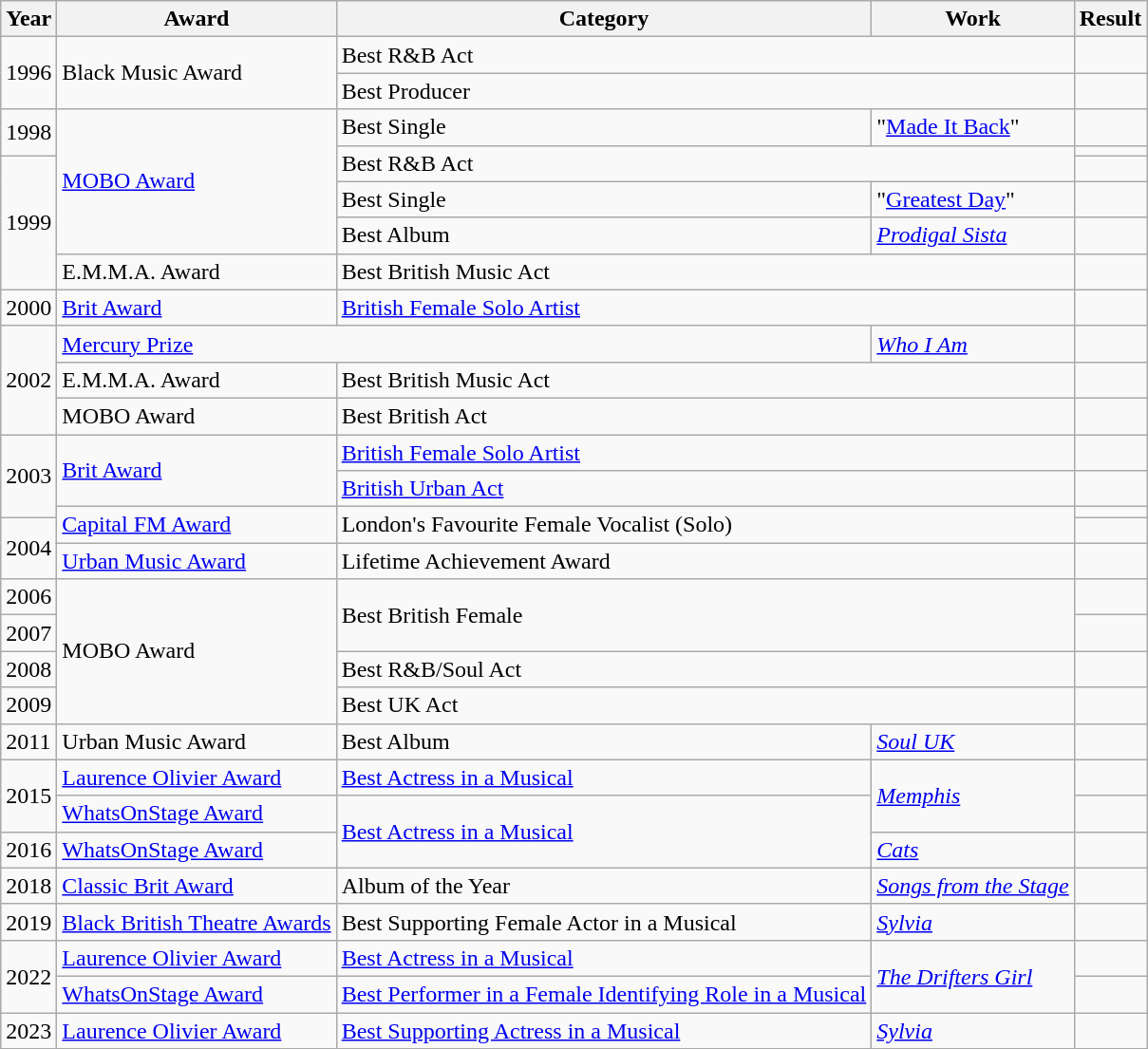<table class="wikitable">
<tr>
<th>Year</th>
<th>Award</th>
<th>Category</th>
<th>Work</th>
<th>Result</th>
</tr>
<tr>
<td rowspan=2>1996</td>
<td rowspan=2>Black Music Award</td>
<td colspan="2">Best R&B Act</td>
<td></td>
</tr>
<tr>
<td colspan="2">Best Producer</td>
<td></td>
</tr>
<tr>
<td rowspan=2>1998</td>
<td rowspan=5><a href='#'>MOBO Award</a></td>
<td>Best Single</td>
<td>"<a href='#'>Made It Back</a>"</td>
<td></td>
</tr>
<tr>
<td colspan="2" rowspan="2">Best R&B Act</td>
<td></td>
</tr>
<tr>
<td rowspan=4>1999</td>
<td></td>
</tr>
<tr>
<td>Best Single</td>
<td>"<a href='#'>Greatest Day</a>"</td>
<td></td>
</tr>
<tr>
<td>Best Album</td>
<td><em><a href='#'>Prodigal Sista</a></em></td>
<td></td>
</tr>
<tr>
<td>E.M.M.A. Award</td>
<td colspan="2">Best British Music Act</td>
<td></td>
</tr>
<tr>
<td>2000</td>
<td><a href='#'>Brit Award</a></td>
<td colspan="2"><a href='#'>British Female Solo Artist</a></td>
<td></td>
</tr>
<tr>
<td rowspan=3>2002</td>
<td colspan=2><a href='#'>Mercury Prize</a></td>
<td><em><a href='#'>Who I Am</a></em></td>
<td></td>
</tr>
<tr>
<td>E.M.M.A. Award</td>
<td colspan="2">Best British Music Act</td>
<td></td>
</tr>
<tr>
<td>MOBO Award</td>
<td colspan="2">Best British Act</td>
<td></td>
</tr>
<tr>
<td rowspan=3>2003</td>
<td rowspan=2><a href='#'>Brit Award</a></td>
<td colspan="2"><a href='#'>British Female Solo Artist</a></td>
<td></td>
</tr>
<tr>
<td colspan="2"><a href='#'>British Urban Act</a></td>
<td></td>
</tr>
<tr>
<td rowspan=2><a href='#'>Capital FM Award</a></td>
<td colspan="2" rowspan="2">London's Favourite Female Vocalist (Solo)</td>
<td></td>
</tr>
<tr>
<td rowspan=2>2004</td>
<td></td>
</tr>
<tr>
<td><a href='#'>Urban Music Award</a></td>
<td colspan="2">Lifetime Achievement Award</td>
<td></td>
</tr>
<tr>
<td>2006</td>
<td rowspan=4>MOBO Award</td>
<td colspan="2" rowspan="2">Best British Female</td>
<td></td>
</tr>
<tr>
<td>2007</td>
<td></td>
</tr>
<tr>
<td>2008</td>
<td colspan="2">Best R&B/Soul Act</td>
<td></td>
</tr>
<tr>
<td>2009</td>
<td colspan="2">Best UK Act</td>
<td></td>
</tr>
<tr>
<td>2011</td>
<td>Urban Music Award</td>
<td>Best Album</td>
<td><em><a href='#'>Soul UK</a></em></td>
<td></td>
</tr>
<tr>
<td rowspan=2>2015</td>
<td><a href='#'>Laurence Olivier Award</a></td>
<td><a href='#'>Best Actress in a Musical</a></td>
<td rowspan=2><em><a href='#'>Memphis</a></em></td>
<td></td>
</tr>
<tr>
<td><a href='#'>WhatsOnStage Award</a></td>
<td rowspan=2><a href='#'>Best Actress in a Musical</a></td>
<td></td>
</tr>
<tr>
<td>2016</td>
<td><a href='#'>WhatsOnStage Award</a></td>
<td><em><a href='#'>Cats</a></em></td>
<td></td>
</tr>
<tr>
<td>2018</td>
<td><a href='#'>Classic Brit Award</a></td>
<td>Album of the Year</td>
<td><em><a href='#'>Songs from the Stage</a></em></td>
<td></td>
</tr>
<tr>
<td>2019</td>
<td><a href='#'>Black British Theatre Awards</a></td>
<td>Best Supporting Female Actor in a Musical</td>
<td><em><a href='#'>Sylvia</a></em></td>
<td></td>
</tr>
<tr>
<td rowspan="2">2022</td>
<td><a href='#'>Laurence Olivier Award</a></td>
<td><a href='#'>Best Actress in a Musical</a></td>
<td rowspan="2"><em><a href='#'>The Drifters Girl</a></em></td>
<td></td>
</tr>
<tr>
<td><a href='#'>WhatsOnStage Award</a></td>
<td><a href='#'>Best Performer in a Female Identifying Role in a Musical</a></td>
<td></td>
</tr>
<tr>
<td rowspan="2">2023</td>
<td><a href='#'>Laurence Olivier Award</a></td>
<td><a href='#'>Best Supporting Actress in a Musical</a></td>
<td rowspan="2"><em><a href='#'>Sylvia</a></em></td>
<td></td>
</tr>
</table>
